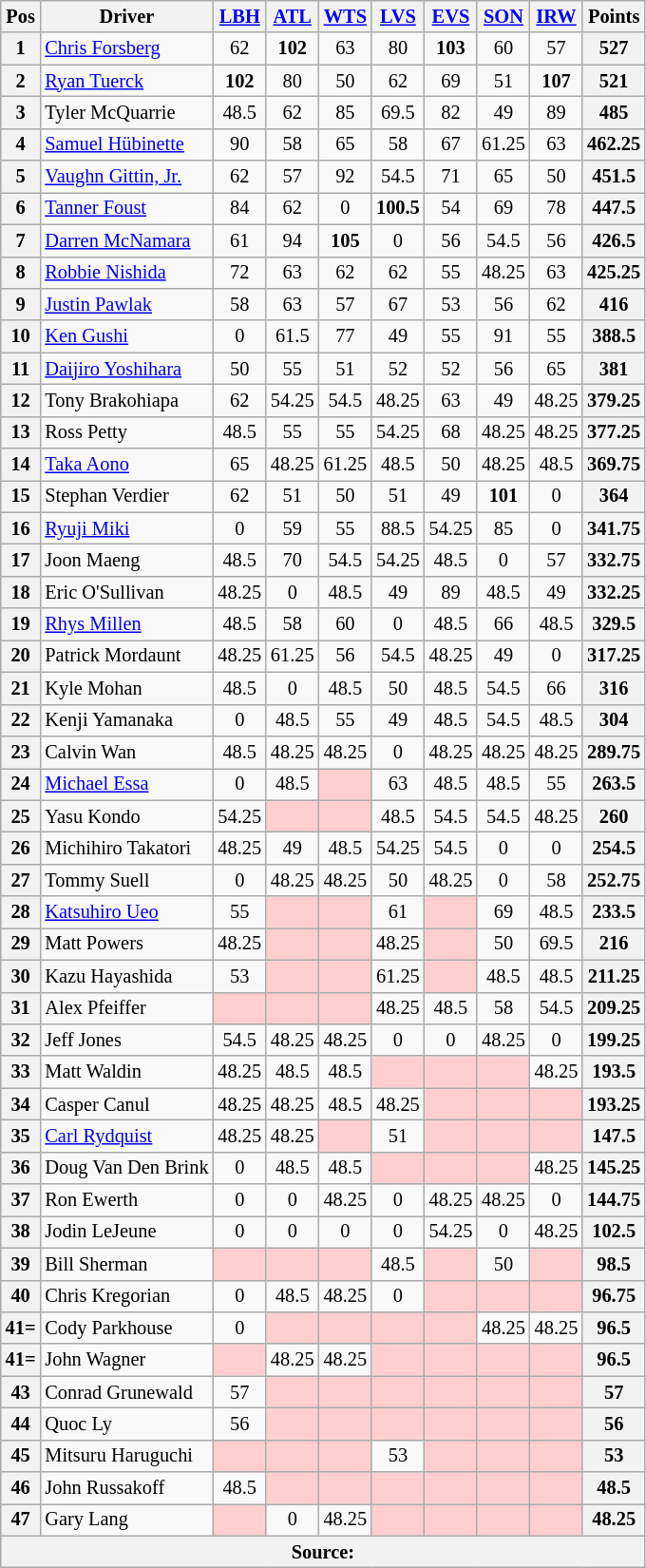<table class="wikitable" style="font-size:85%; text-align:center">
<tr>
<th>Pos</th>
<th align=left>Driver</th>
<th><a href='#'>LBH</a></th>
<th><a href='#'>ATL</a></th>
<th><a href='#'>WTS</a></th>
<th><a href='#'>LVS</a></th>
<th><a href='#'>EVS</a></th>
<th><a href='#'>SON</a></th>
<th><a href='#'>IRW</a></th>
<th>Points</th>
</tr>
<tr>
<th>1</th>
<td align=left> <a href='#'>Chris Forsberg</a></td>
<td>62</td>
<td><strong>102</strong></td>
<td>63</td>
<td>80</td>
<td><strong>103</strong></td>
<td>60</td>
<td>57</td>
<th>527</th>
</tr>
<tr>
<th>2</th>
<td align=left> <a href='#'>Ryan Tuerck</a></td>
<td><strong>102</strong></td>
<td>80</td>
<td>50</td>
<td>62</td>
<td>69</td>
<td>51</td>
<td><strong>107</strong></td>
<th>521</th>
</tr>
<tr>
<th>3</th>
<td align=left> Tyler McQuarrie</td>
<td>48.5</td>
<td>62</td>
<td>85</td>
<td>69.5</td>
<td>82</td>
<td>49</td>
<td>89</td>
<th>485</th>
</tr>
<tr>
<th>4</th>
<td align=left> <a href='#'>Samuel Hübinette</a></td>
<td>90</td>
<td>58</td>
<td>65</td>
<td>58</td>
<td>67</td>
<td>61.25</td>
<td>63</td>
<th>462.25</th>
</tr>
<tr>
<th>5</th>
<td align=left> <a href='#'>Vaughn Gittin, Jr.</a></td>
<td>62</td>
<td>57</td>
<td>92</td>
<td>54.5</td>
<td>71</td>
<td>65</td>
<td>50</td>
<th>451.5</th>
</tr>
<tr>
<th>6</th>
<td align=left> <a href='#'>Tanner Foust</a></td>
<td>84</td>
<td>62</td>
<td>0</td>
<td><strong>100.5</strong></td>
<td>54</td>
<td>69</td>
<td>78</td>
<th>447.5</th>
</tr>
<tr>
<th>7</th>
<td align=left> <a href='#'>Darren McNamara</a></td>
<td>61</td>
<td>94</td>
<td><strong>105</strong></td>
<td>0</td>
<td>56</td>
<td>54.5</td>
<td>56</td>
<th>426.5</th>
</tr>
<tr>
<th>8</th>
<td align=left> <a href='#'>Robbie Nishida</a></td>
<td>72</td>
<td>63</td>
<td>62</td>
<td>62</td>
<td>55</td>
<td>48.25</td>
<td>63</td>
<th>425.25</th>
</tr>
<tr>
<th>9</th>
<td align=left> <a href='#'>Justin Pawlak</a></td>
<td>58</td>
<td>63</td>
<td>57</td>
<td>67</td>
<td>53</td>
<td>56</td>
<td>62</td>
<th>416</th>
</tr>
<tr>
<th>10</th>
<td align=left> <a href='#'>Ken Gushi</a></td>
<td>0</td>
<td>61.5</td>
<td>77</td>
<td>49</td>
<td>55</td>
<td>91</td>
<td>55</td>
<th>388.5</th>
</tr>
<tr>
<th>11</th>
<td align=left> <a href='#'>Daijiro Yoshihara</a></td>
<td>50</td>
<td>55</td>
<td>51</td>
<td>52</td>
<td>52</td>
<td>56</td>
<td>65</td>
<th>381</th>
</tr>
<tr>
<th>12</th>
<td align=left> Tony Brakohiapa</td>
<td>62</td>
<td>54.25</td>
<td>54.5</td>
<td>48.25</td>
<td>63</td>
<td>49</td>
<td>48.25</td>
<th>379.25</th>
</tr>
<tr>
<th>13</th>
<td align=left> Ross Petty</td>
<td>48.5</td>
<td>55</td>
<td>55</td>
<td>54.25</td>
<td>68</td>
<td>48.25</td>
<td>48.25</td>
<th>377.25</th>
</tr>
<tr>
<th>14</th>
<td align=left> <a href='#'>Taka Aono</a></td>
<td>65</td>
<td>48.25</td>
<td>61.25</td>
<td>48.5</td>
<td>50</td>
<td>48.25</td>
<td>48.5</td>
<th>369.75</th>
</tr>
<tr>
<th>15</th>
<td align=left> Stephan Verdier</td>
<td>62</td>
<td>51</td>
<td>50</td>
<td>51</td>
<td>49</td>
<td><strong>101</strong></td>
<td>0</td>
<th>364</th>
</tr>
<tr>
<th>16</th>
<td align=left> <a href='#'>Ryuji Miki</a></td>
<td>0</td>
<td>59</td>
<td>55</td>
<td>88.5</td>
<td>54.25</td>
<td>85</td>
<td>0</td>
<th>341.75</th>
</tr>
<tr>
<th>17</th>
<td align=left> Joon Maeng</td>
<td>48.5</td>
<td>70</td>
<td>54.5</td>
<td>54.25</td>
<td>48.5</td>
<td>0</td>
<td>57</td>
<th>332.75</th>
</tr>
<tr>
<th>18</th>
<td align=left> Eric O'Sullivan</td>
<td>48.25</td>
<td>0</td>
<td>48.5</td>
<td>49</td>
<td>89</td>
<td>48.5</td>
<td>49</td>
<th>332.25</th>
</tr>
<tr>
<th>19</th>
<td align=left> <a href='#'>Rhys Millen</a></td>
<td>48.5</td>
<td>58</td>
<td>60</td>
<td>0</td>
<td>48.5</td>
<td>66</td>
<td>48.5</td>
<th>329.5</th>
</tr>
<tr>
<th>20</th>
<td align=left> Patrick Mordaunt</td>
<td>48.25</td>
<td>61.25</td>
<td>56</td>
<td>54.5</td>
<td>48.25</td>
<td>49</td>
<td>0</td>
<th>317.25</th>
</tr>
<tr>
<th>21</th>
<td align=left> Kyle Mohan</td>
<td>48.5</td>
<td>0</td>
<td>48.5</td>
<td>50</td>
<td>48.5</td>
<td>54.5</td>
<td>66</td>
<th>316</th>
</tr>
<tr>
<th>22</th>
<td align=left> Kenji Yamanaka</td>
<td>0</td>
<td>48.5</td>
<td>55</td>
<td>49</td>
<td>48.5</td>
<td>54.5</td>
<td>48.5</td>
<th>304</th>
</tr>
<tr>
<th>23</th>
<td align=left> Calvin Wan</td>
<td>48.5</td>
<td>48.25</td>
<td>48.25</td>
<td>0</td>
<td>48.25</td>
<td>48.25</td>
<td>48.25</td>
<th>289.75</th>
</tr>
<tr>
<th>24</th>
<td align=left> <a href='#'>Michael Essa</a></td>
<td>0</td>
<td>48.5</td>
<td style="background:#FFCFCF;"></td>
<td>63</td>
<td>48.5</td>
<td>48.5</td>
<td>55</td>
<th>263.5</th>
</tr>
<tr>
<th>25</th>
<td align=left> Yasu Kondo</td>
<td>54.25</td>
<td style="background:#FFCFCF;"></td>
<td style="background:#FFCFCF;"></td>
<td>48.5</td>
<td>54.5</td>
<td>54.5</td>
<td>48.25</td>
<th>260</th>
</tr>
<tr>
<th>26</th>
<td align=left> Michihiro Takatori</td>
<td>48.25</td>
<td>49</td>
<td>48.5</td>
<td>54.25</td>
<td>54.5</td>
<td>0</td>
<td>0</td>
<th>254.5</th>
</tr>
<tr>
<th>27</th>
<td align=left> Tommy Suell</td>
<td>0</td>
<td>48.25</td>
<td>48.25</td>
<td>50</td>
<td>48.25</td>
<td>0</td>
<td>58</td>
<th>252.75</th>
</tr>
<tr>
<th>28</th>
<td align=left> <a href='#'>Katsuhiro Ueo</a></td>
<td>55</td>
<td style="background:#FFCFCF;"></td>
<td style="background:#FFCFCF;"></td>
<td>61</td>
<td style="background:#FFCFCF;"></td>
<td>69</td>
<td>48.5</td>
<th>233.5</th>
</tr>
<tr>
<th>29</th>
<td align=left> Matt Powers</td>
<td>48.25</td>
<td style="background:#FFCFCF;"></td>
<td style="background:#FFCFCF;"></td>
<td>48.25</td>
<td style="background:#FFCFCF;"></td>
<td>50</td>
<td>69.5</td>
<th>216</th>
</tr>
<tr>
<th>30</th>
<td align=left> Kazu Hayashida</td>
<td>53</td>
<td style="background:#FFCFCF;"></td>
<td style="background:#FFCFCF;"></td>
<td>61.25</td>
<td style="background:#FFCFCF;"></td>
<td>48.5</td>
<td>48.5</td>
<th>211.25</th>
</tr>
<tr>
<th>31</th>
<td align=left> Alex Pfeiffer</td>
<td style="background:#FFCFCF;"></td>
<td style="background:#FFCFCF;"></td>
<td style="background:#FFCFCF;"></td>
<td>48.25</td>
<td>48.5</td>
<td>58</td>
<td>54.5</td>
<th>209.25</th>
</tr>
<tr>
<th>32</th>
<td align=left> Jeff Jones</td>
<td>54.5</td>
<td>48.25</td>
<td>48.25</td>
<td>0</td>
<td>0</td>
<td>48.25</td>
<td>0</td>
<th>199.25</th>
</tr>
<tr>
<th>33</th>
<td align=left> Matt Waldin</td>
<td>48.25</td>
<td>48.5</td>
<td>48.5</td>
<td style="background:#FFCFCF;"></td>
<td style="background:#FFCFCF;"></td>
<td style="background:#FFCFCF;"></td>
<td>48.25</td>
<th>193.5</th>
</tr>
<tr>
<th>34</th>
<td align=left> Casper Canul</td>
<td>48.25</td>
<td>48.25</td>
<td>48.5</td>
<td>48.25</td>
<td style="background:#FFCFCF;"></td>
<td style="background:#FFCFCF;"></td>
<td style="background:#FFCFCF;"></td>
<th>193.25</th>
</tr>
<tr>
<th>35</th>
<td align=left> <a href='#'>Carl Rydquist</a></td>
<td>48.25</td>
<td>48.25</td>
<td style="background:#FFCFCF;"></td>
<td>51</td>
<td style="background:#FFCFCF;"></td>
<td style="background:#FFCFCF;"></td>
<td style="background:#FFCFCF;"></td>
<th>147.5</th>
</tr>
<tr>
<th>36</th>
<td align=left> Doug Van Den Brink</td>
<td>0</td>
<td>48.5</td>
<td>48.5</td>
<td style="background:#FFCFCF;"></td>
<td style="background:#FFCFCF;"></td>
<td style="background:#FFCFCF;"></td>
<td>48.25</td>
<th>145.25</th>
</tr>
<tr>
<th>37</th>
<td align=left> Ron Ewerth</td>
<td>0</td>
<td>0</td>
<td>48.25</td>
<td>0</td>
<td>48.25</td>
<td>48.25</td>
<td>0</td>
<th>144.75</th>
</tr>
<tr>
<th>38</th>
<td align=left> Jodin LeJeune</td>
<td>0</td>
<td>0</td>
<td>0</td>
<td>0</td>
<td>54.25</td>
<td>0</td>
<td>48.25</td>
<th>102.5</th>
</tr>
<tr>
<th>39</th>
<td align=left> Bill Sherman</td>
<td style="background:#FFCFCF;"></td>
<td style="background:#FFCFCF;"></td>
<td style="background:#FFCFCF;"></td>
<td>48.5</td>
<td style="background:#FFCFCF;"></td>
<td>50</td>
<td style="background:#FFCFCF;"></td>
<th>98.5</th>
</tr>
<tr>
<th>40</th>
<td align=left> Chris Kregorian</td>
<td>0</td>
<td>48.5</td>
<td>48.25</td>
<td>0</td>
<td style="background:#FFCFCF;"></td>
<td style="background:#FFCFCF;"></td>
<td style="background:#FFCFCF;"></td>
<th>96.75</th>
</tr>
<tr>
<th>41=</th>
<td align=left> Cody Parkhouse</td>
<td>0</td>
<td style="background:#FFCFCF;"></td>
<td style="background:#FFCFCF;"></td>
<td style="background:#FFCFCF;"></td>
<td style="background:#FFCFCF;"></td>
<td>48.25</td>
<td>48.25</td>
<th>96.5</th>
</tr>
<tr>
<th>41=</th>
<td align=left> John Wagner</td>
<td style="background:#FFCFCF;"></td>
<td>48.25</td>
<td>48.25</td>
<td style="background:#FFCFCF;"></td>
<td style="background:#FFCFCF;"></td>
<td style="background:#FFCFCF;"></td>
<td style="background:#FFCFCF;"></td>
<th>96.5</th>
</tr>
<tr>
<th>43</th>
<td align=left> Conrad Grunewald</td>
<td>57</td>
<td style="background:#FFCFCF;"></td>
<td style="background:#FFCFCF;"></td>
<td style="background:#FFCFCF;"></td>
<td style="background:#FFCFCF;"></td>
<td style="background:#FFCFCF;"></td>
<td style="background:#FFCFCF;"></td>
<th>57</th>
</tr>
<tr>
<th>44</th>
<td align=left> Quoc Ly</td>
<td>56</td>
<td style="background:#FFCFCF;"></td>
<td style="background:#FFCFCF;"></td>
<td style="background:#FFCFCF;"></td>
<td style="background:#FFCFCF;"></td>
<td style="background:#FFCFCF;"></td>
<td style="background:#FFCFCF;"></td>
<th>56</th>
</tr>
<tr>
<th>45</th>
<td align=left> Mitsuru Haruguchi</td>
<td style="background:#FFCFCF;"></td>
<td style="background:#FFCFCF;"></td>
<td style="background:#FFCFCF;"></td>
<td>53</td>
<td style="background:#FFCFCF;"></td>
<td style="background:#FFCFCF;"></td>
<td style="background:#FFCFCF;"></td>
<th>53</th>
</tr>
<tr>
<th>46</th>
<td align=left> John Russakoff</td>
<td>48.5</td>
<td style="background:#FFCFCF;"></td>
<td style="background:#FFCFCF;"></td>
<td style="background:#FFCFCF;"></td>
<td style="background:#FFCFCF;"></td>
<td style="background:#FFCFCF;"></td>
<td style="background:#FFCFCF;"></td>
<th>48.5</th>
</tr>
<tr>
<th>47</th>
<td align=left> Gary Lang</td>
<td style="background:#FFCFCF;"></td>
<td>0</td>
<td>48.25</td>
<td style="background:#FFCFCF;"></td>
<td style="background:#FFCFCF;"></td>
<td style="background:#FFCFCF;"></td>
<td style="background:#FFCFCF;"></td>
<th>48.25</th>
</tr>
<tr>
<th colspan=10>Source:</th>
</tr>
</table>
